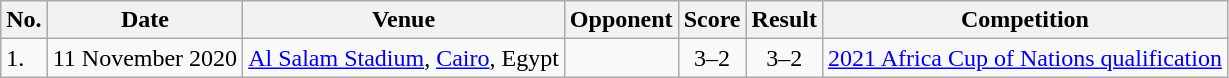<table class="wikitable">
<tr>
<th>No.</th>
<th>Date</th>
<th>Venue</th>
<th>Opponent</th>
<th>Score</th>
<th>Result</th>
<th>Competition</th>
</tr>
<tr>
<td>1.</td>
<td>11 November 2020</td>
<td><a href='#'>Al Salam Stadium</a>, <a href='#'>Cairo</a>, Egypt</td>
<td></td>
<td align=center>3–2</td>
<td align=center>3–2</td>
<td><a href='#'>2021 Africa Cup of Nations qualification</a></td>
</tr>
</table>
